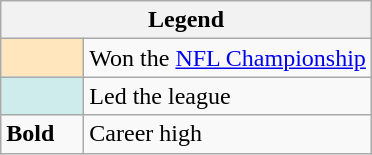<table class="wikitable">
<tr>
<th colspan="2">Legend</th>
</tr>
<tr>
<td style="background:#ffe6bd; width:3em;"></td>
<td>Won the <a href='#'>NFL Championship</a></td>
</tr>
<tr>
<td style="background:#cfecec; width:3em;"></td>
<td>Led the league</td>
</tr>
<tr>
<td><strong>Bold</strong></td>
<td>Career high</td>
</tr>
</table>
